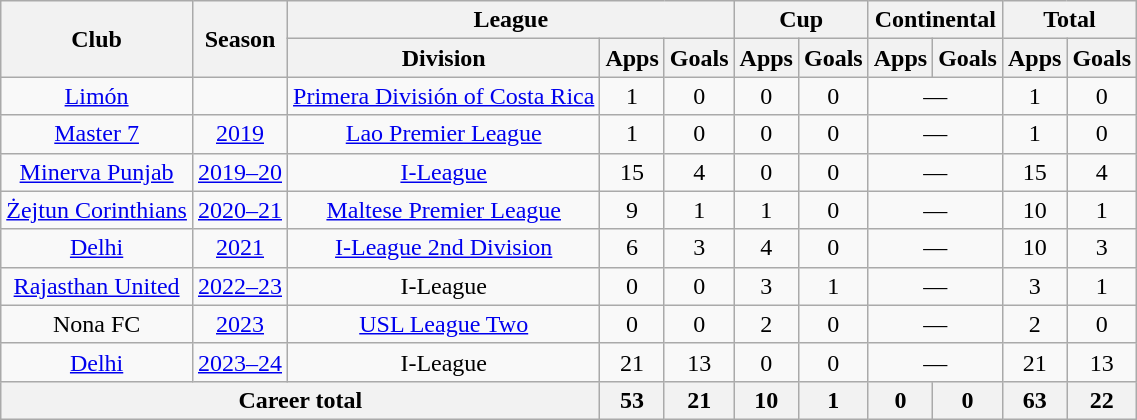<table class="wikitable" style="text-align: center;">
<tr>
<th rowspan="2">Club</th>
<th rowspan="2">Season</th>
<th colspan="3">League</th>
<th colspan="2">Cup</th>
<th colspan="2">Continental</th>
<th colspan="2">Total</th>
</tr>
<tr>
<th>Division</th>
<th>Apps</th>
<th>Goals</th>
<th>Apps</th>
<th>Goals</th>
<th>Apps</th>
<th>Goals</th>
<th>Apps</th>
<th>Goals</th>
</tr>
<tr>
<td rowspan="1"><a href='#'>Limón</a></td>
<td></td>
<td rowspan="1"><a href='#'>Primera División of Costa Rica</a></td>
<td>1</td>
<td>0</td>
<td>0</td>
<td>0</td>
<td colspan="2">—</td>
<td>1</td>
<td>0</td>
</tr>
<tr>
<td rowspan="1"><a href='#'>Master 7</a></td>
<td><a href='#'>2019</a></td>
<td rowspan="1"><a href='#'>Lao Premier League</a></td>
<td>1</td>
<td>0</td>
<td>0</td>
<td>0</td>
<td colspan="2">—</td>
<td>1</td>
<td>0</td>
</tr>
<tr>
<td rowspan="1"><a href='#'>Minerva Punjab</a></td>
<td><a href='#'>2019–20</a></td>
<td rowspan="1"><a href='#'>I-League</a></td>
<td>15</td>
<td>4</td>
<td>0</td>
<td>0</td>
<td colspan="2">—</td>
<td>15</td>
<td>4</td>
</tr>
<tr>
<td rowspan="1"><a href='#'>Żejtun Corinthians</a></td>
<td><a href='#'>2020–21</a></td>
<td rowspan="1"><a href='#'>Maltese Premier League</a></td>
<td>9</td>
<td>1</td>
<td>1</td>
<td>0</td>
<td colspan="2">—</td>
<td>10</td>
<td>1</td>
</tr>
<tr>
<td rowspan="1"><a href='#'>Delhi</a></td>
<td><a href='#'>2021</a></td>
<td rowspan="1"><a href='#'>I-League 2nd Division</a></td>
<td>6</td>
<td>3</td>
<td>4</td>
<td>0</td>
<td colspan="2">—</td>
<td>10</td>
<td>3</td>
</tr>
<tr>
<td rowspan="1"><a href='#'>Rajasthan United</a></td>
<td><a href='#'>2022–23</a></td>
<td rowspan="1">I-League</td>
<td>0</td>
<td>0</td>
<td>3</td>
<td>1</td>
<td colspan="2">—</td>
<td>3</td>
<td>1</td>
</tr>
<tr>
<td rowspan="1">Nona FC</td>
<td><a href='#'>2023</a></td>
<td rowspan="1"><a href='#'>USL League Two</a></td>
<td>0</td>
<td>0</td>
<td>2</td>
<td>0</td>
<td colspan="2">—</td>
<td>2</td>
<td>0</td>
</tr>
<tr>
<td rowspan="1"><a href='#'>Delhi</a></td>
<td><a href='#'>2023–24</a></td>
<td rowspan="1">I-League</td>
<td>21</td>
<td>13</td>
<td>0</td>
<td>0</td>
<td colspan="2">—</td>
<td>21</td>
<td>13</td>
</tr>
<tr>
<th colspan="3">Career total</th>
<th>53</th>
<th>21</th>
<th>10</th>
<th>1</th>
<th>0</th>
<th>0</th>
<th>63</th>
<th>22</th>
</tr>
</table>
